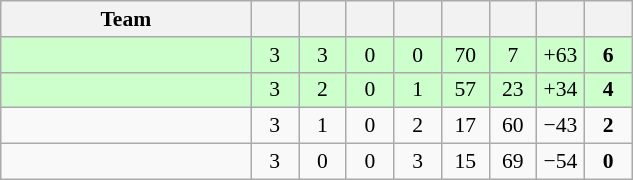<table class="wikitable" style="text-align: center; font-size:90% ">
<tr>
<th width=160>Team</th>
<th width=25></th>
<th width=25></th>
<th width=25></th>
<th width=25></th>
<th width=25></th>
<th width=25></th>
<th width=25></th>
<th width=25></th>
</tr>
<tr bgcolor=ccffcc>
<td align=left></td>
<td>3</td>
<td>3</td>
<td>0</td>
<td>0</td>
<td>70</td>
<td>7</td>
<td>+63</td>
<td><strong>6</strong></td>
</tr>
<tr bgcolor=ccffcc>
<td align=left></td>
<td>3</td>
<td>2</td>
<td>0</td>
<td>1</td>
<td>57</td>
<td>23</td>
<td>+34</td>
<td><strong>4</strong></td>
</tr>
<tr>
<td align=left></td>
<td>3</td>
<td>1</td>
<td>0</td>
<td>2</td>
<td>17</td>
<td>60</td>
<td>−43</td>
<td><strong>2</strong></td>
</tr>
<tr>
<td align=left></td>
<td>3</td>
<td>0</td>
<td>0</td>
<td>3</td>
<td>15</td>
<td>69</td>
<td>−54</td>
<td><strong>0</strong></td>
</tr>
</table>
